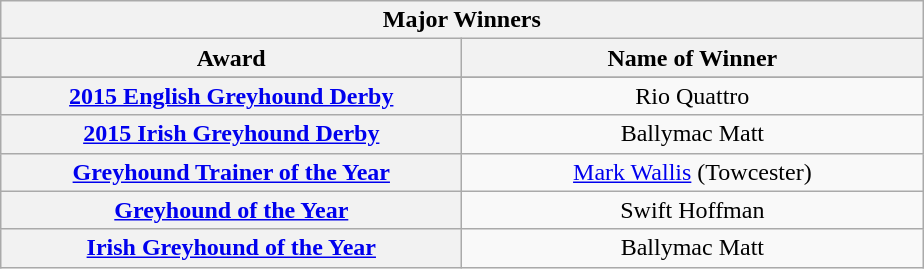<table class="wikitable">
<tr>
<th colspan="2">Major Winners</th>
</tr>
<tr>
<th width=300>Award</th>
<th width=300>Name of Winner</th>
</tr>
<tr>
</tr>
<tr align=center>
<th><a href='#'>2015 English Greyhound Derby</a></th>
<td>Rio Quattro</td>
</tr>
<tr align=center>
<th><a href='#'>2015 Irish Greyhound Derby</a></th>
<td>Ballymac Matt</td>
</tr>
<tr align=center>
<th><a href='#'>Greyhound Trainer of the Year</a></th>
<td><a href='#'>Mark Wallis</a> (Towcester)</td>
</tr>
<tr align=center>
<th><a href='#'>Greyhound of the Year</a></th>
<td>Swift Hoffman</td>
</tr>
<tr align=center>
<th><a href='#'>Irish Greyhound of the Year</a></th>
<td>Ballymac Matt</td>
</tr>
</table>
